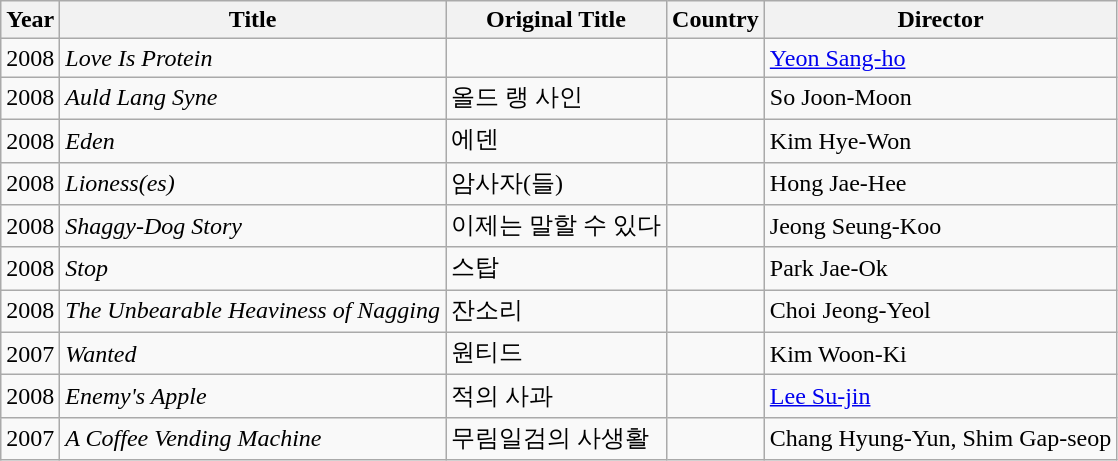<table class="wikitable">
<tr>
<th>Year</th>
<th>Title</th>
<th>Original Title</th>
<th>Country</th>
<th>Director</th>
</tr>
<tr>
<td>2008</td>
<td><em>Love Is Protein</em></td>
<td></td>
<td></td>
<td><a href='#'>Yeon Sang-ho</a></td>
</tr>
<tr>
<td>2008</td>
<td><em>Auld Lang Syne</em></td>
<td>올드 랭 사인</td>
<td></td>
<td>So Joon-Moon</td>
</tr>
<tr>
<td>2008</td>
<td><em>Eden</em></td>
<td>에덴</td>
<td></td>
<td>Kim Hye-Won</td>
</tr>
<tr>
<td>2008</td>
<td><em>Lioness(es)</em></td>
<td>암사자(들)</td>
<td></td>
<td>Hong Jae-Hee</td>
</tr>
<tr>
<td>2008</td>
<td><em>Shaggy-Dog Story</em></td>
<td>이제는 말할 수 있다</td>
<td></td>
<td>Jeong Seung-Koo</td>
</tr>
<tr>
<td>2008</td>
<td><em>Stop</em></td>
<td>스탑</td>
<td></td>
<td>Park Jae-Ok</td>
</tr>
<tr>
<td>2008</td>
<td><em>The Unbearable Heaviness of Nagging</em></td>
<td>잔소리</td>
<td></td>
<td>Choi Jeong-Yeol</td>
</tr>
<tr>
<td>2007</td>
<td><em>Wanted</em></td>
<td>원티드</td>
<td></td>
<td>Kim Woon-Ki</td>
</tr>
<tr>
<td>2008</td>
<td><em>Enemy's Apple</em></td>
<td>적의 사과</td>
<td></td>
<td><a href='#'>Lee Su-jin</a></td>
</tr>
<tr>
<td>2007</td>
<td><em>A Coffee Vending Machine</em></td>
<td>무림일검의 사생활</td>
<td></td>
<td>Chang Hyung-Yun, Shim Gap-seop</td>
</tr>
</table>
